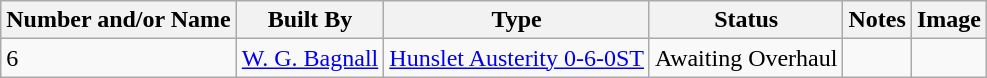<table class="wikitable">
<tr>
<th>Number and/or Name</th>
<th>Built By</th>
<th>Type</th>
<th>Status</th>
<th>Notes</th>
<th>Image</th>
</tr>
<tr>
<td>6</td>
<td><a href='#'>W. G. Bagnall</a></td>
<td><a href='#'>Hunslet Austerity 0-6-0ST</a></td>
<td>Awaiting Overhaul</td>
<td></td>
<td></td>
</tr>
</table>
